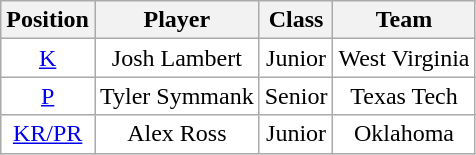<table class="wikitable sortable" border="1">
<tr>
<th>Position</th>
<th>Player</th>
<th>Class</th>
<th>Team</th>
</tr>
<tr>
<td style="text-align:center; background:white"><a href='#'>K</a></td>
<td style="text-align:center; background:white">Josh Lambert</td>
<td style="text-align:center; background:white">Junior</td>
<td style="text-align:center; background:white">West Virginia</td>
</tr>
<tr>
<td style="text-align:center; background:white"><a href='#'>P</a></td>
<td style="text-align:center; background:white">Tyler Symmank</td>
<td style="text-align:center; background:white">Senior</td>
<td style="text-align:center; background:white">Texas Tech</td>
</tr>
<tr>
<td style="text-align:center; background:white"><a href='#'>KR/PR</a></td>
<td style="text-align:center; background:white">Alex Ross</td>
<td style="text-align:center; background:white">Junior</td>
<td style="text-align:center; background:white">Oklahoma</td>
</tr>
</table>
